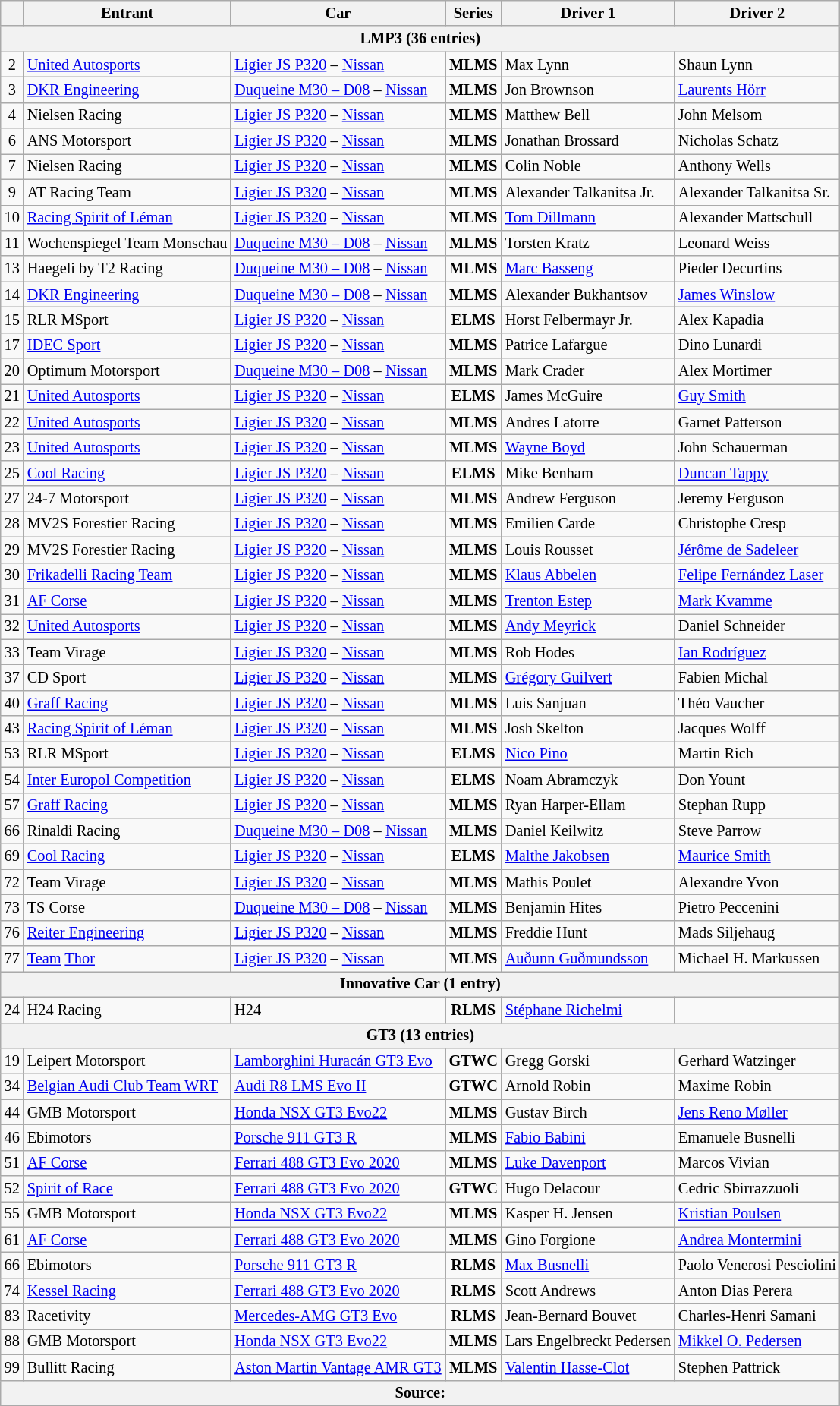<table class="wikitable" style="font-size: 85%">
<tr>
<th></th>
<th>Entrant</th>
<th>Car</th>
<th>Series</th>
<th>Driver 1</th>
<th>Driver 2</th>
</tr>
<tr>
<th colspan=6>LMP3 (36 entries)</th>
</tr>
<tr>
<td style="text-align:center">2</td>
<td> <a href='#'>United Autosports</a></td>
<td><a href='#'>Ligier JS P320</a> – <a href='#'>Nissan</a></td>
<td style="text-align:center"><strong><span>MLMS</span></strong></td>
<td> Max Lynn</td>
<td> Shaun Lynn</td>
</tr>
<tr>
<td style="text-align:center">3</td>
<td> <a href='#'>DKR Engineering</a></td>
<td><a href='#'>Duqueine M30 – D08</a> – <a href='#'>Nissan</a></td>
<td style="text-align:center"><strong><span>MLMS</span></strong></td>
<td> Jon Brownson</td>
<td> <a href='#'>Laurents Hörr</a></td>
</tr>
<tr>
<td style="text-align:center">4</td>
<td> Nielsen Racing</td>
<td><a href='#'>Ligier JS P320</a> – <a href='#'>Nissan</a></td>
<td style="text-align:center"><strong><span>MLMS</span></strong></td>
<td> Matthew Bell</td>
<td> John Melsom</td>
</tr>
<tr>
<td style="text-align:center">6</td>
<td> ANS Motorsport</td>
<td><a href='#'>Ligier JS P320</a> – <a href='#'>Nissan</a></td>
<td style="text-align:center"><strong><span>MLMS</span></strong></td>
<td> Jonathan Brossard</td>
<td> Nicholas Schatz</td>
</tr>
<tr>
<td style="text-align:center">7</td>
<td> Nielsen Racing</td>
<td><a href='#'>Ligier JS P320</a> – <a href='#'>Nissan</a></td>
<td style="text-align:center"><strong><span>MLMS</span></strong></td>
<td> Colin Noble</td>
<td> Anthony Wells</td>
</tr>
<tr>
<td style="text-align:center">9</td>
<td> AT Racing Team</td>
<td><a href='#'>Ligier JS P320</a> – <a href='#'>Nissan</a></td>
<td style="text-align:center"><strong><span>MLMS</span></strong></td>
<td> Alexander Talkanitsa Jr.</td>
<td> Alexander Talkanitsa Sr.</td>
</tr>
<tr>
<td style="text-align:center">10</td>
<td> <a href='#'>Racing Spirit of Léman</a></td>
<td><a href='#'>Ligier JS P320</a> – <a href='#'>Nissan</a></td>
<td style="text-align:center"><strong><span>MLMS</span></strong></td>
<td> <a href='#'>Tom Dillmann</a></td>
<td> Alexander Mattschull</td>
</tr>
<tr>
<td style="text-align:center">11</td>
<td> Wochenspiegel Team Monschau</td>
<td><a href='#'>Duqueine M30 – D08</a> – <a href='#'>Nissan</a></td>
<td style="text-align:center"><strong><span>MLMS</span></strong></td>
<td> Torsten Kratz</td>
<td> Leonard Weiss</td>
</tr>
<tr>
<td style="text-align:center">13</td>
<td> Haegeli by T2 Racing</td>
<td><a href='#'>Duqueine M30 – D08</a> – <a href='#'>Nissan</a></td>
<td style="text-align:center"><strong><span>MLMS</span></strong></td>
<td> <a href='#'>Marc Basseng</a></td>
<td> Pieder Decurtins</td>
</tr>
<tr>
<td style="text-align:center">14</td>
<td> <a href='#'>DKR Engineering</a></td>
<td><a href='#'>Duqueine M30 – D08</a> – <a href='#'>Nissan</a></td>
<td style="text-align:center"><strong><span>MLMS</span></strong></td>
<td> Alexander Bukhantsov</td>
<td> <a href='#'>James Winslow</a></td>
</tr>
<tr>
<td style="text-align:center">15</td>
<td> RLR MSport</td>
<td><a href='#'>Ligier JS P320</a> – <a href='#'>Nissan</a></td>
<td style="text-align:center"><strong><span>ELMS</span></strong></td>
<td> Horst Felbermayr Jr.</td>
<td> Alex Kapadia</td>
</tr>
<tr>
<td style="text-align:center">17</td>
<td> <a href='#'>IDEC Sport</a></td>
<td><a href='#'>Ligier JS P320</a> – <a href='#'>Nissan</a></td>
<td style="text-align:center"><strong><span>MLMS</span></strong></td>
<td> Patrice Lafargue</td>
<td> Dino Lunardi</td>
</tr>
<tr>
<td style="text-align:center">20</td>
<td> Optimum Motorsport</td>
<td><a href='#'>Duqueine M30 – D08</a> – <a href='#'>Nissan</a></td>
<td style="text-align:center"><strong><span>MLMS</span></strong></td>
<td> Mark Crader</td>
<td> Alex Mortimer</td>
</tr>
<tr>
<td style="text-align:center">21</td>
<td> <a href='#'>United Autosports</a></td>
<td><a href='#'>Ligier JS P320</a> – <a href='#'>Nissan</a></td>
<td style="text-align:center"><strong><span>ELMS</span></strong></td>
<td> James McGuire</td>
<td> <a href='#'>Guy Smith</a></td>
</tr>
<tr>
<td style="text-align:center">22</td>
<td> <a href='#'>United Autosports</a></td>
<td><a href='#'>Ligier JS P320</a> – <a href='#'>Nissan</a></td>
<td style="text-align:center"><strong><span>MLMS</span></strong></td>
<td> Andres Latorre</td>
<td> Garnet Patterson</td>
</tr>
<tr>
<td style="text-align:center">23</td>
<td> <a href='#'>United Autosports</a></td>
<td><a href='#'>Ligier JS P320</a> – <a href='#'>Nissan</a></td>
<td style="text-align:center"><strong><span>MLMS</span></strong></td>
<td> <a href='#'>Wayne Boyd</a></td>
<td> John Schauerman</td>
</tr>
<tr>
<td style="text-align:center">25</td>
<td> <a href='#'>Cool Racing</a></td>
<td><a href='#'>Ligier JS P320</a> – <a href='#'>Nissan</a></td>
<td style="text-align:center"><strong><span>ELMS</span></strong></td>
<td> Mike Benham</td>
<td> <a href='#'>Duncan Tappy</a></td>
</tr>
<tr>
<td style="text-align:center">27</td>
<td> 24-7 Motorsport</td>
<td><a href='#'>Ligier JS P320</a> – <a href='#'>Nissan</a></td>
<td style="text-align:center"><strong><span>MLMS</span></strong></td>
<td> Andrew Ferguson</td>
<td> Jeremy Ferguson</td>
</tr>
<tr>
<td style="text-align:center">28</td>
<td> MV2S Forestier Racing</td>
<td><a href='#'>Ligier JS P320</a> – <a href='#'>Nissan</a></td>
<td style="text-align:center"><strong><span>MLMS</span></strong></td>
<td> Emilien Carde</td>
<td> Christophe Cresp</td>
</tr>
<tr>
<td style="text-align:center">29</td>
<td> MV2S Forestier Racing</td>
<td><a href='#'>Ligier JS P320</a> – <a href='#'>Nissan</a></td>
<td style="text-align:center"><strong><span>MLMS</span></strong></td>
<td> Louis Rousset</td>
<td> <a href='#'>Jérôme de Sadeleer</a></td>
</tr>
<tr>
<td style="text-align:center">30</td>
<td> <a href='#'>Frikadelli Racing Team</a></td>
<td><a href='#'>Ligier JS P320</a> – <a href='#'>Nissan</a></td>
<td style="text-align:center"><strong><span>MLMS</span></strong></td>
<td> <a href='#'>Klaus Abbelen</a></td>
<td> <a href='#'>Felipe Fernández Laser</a></td>
</tr>
<tr>
<td style="text-align:center">31</td>
<td> <a href='#'>AF Corse</a></td>
<td><a href='#'>Ligier JS P320</a> – <a href='#'>Nissan</a></td>
<td style="text-align:center"><strong><span>MLMS</span></strong></td>
<td> <a href='#'>Trenton Estep</a></td>
<td> <a href='#'>Mark Kvamme</a></td>
</tr>
<tr>
<td style="text-align:center">32</td>
<td> <a href='#'>United Autosports</a></td>
<td><a href='#'>Ligier JS P320</a> – <a href='#'>Nissan</a></td>
<td style="text-align:center"><strong><span>MLMS</span></strong></td>
<td> <a href='#'>Andy Meyrick</a></td>
<td> Daniel Schneider</td>
</tr>
<tr>
<td style="text-align:center">33</td>
<td> Team Virage</td>
<td><a href='#'>Ligier JS P320</a> – <a href='#'>Nissan</a></td>
<td style="text-align:center"><strong><span>MLMS</span></strong></td>
<td> Rob Hodes</td>
<td> <a href='#'>Ian Rodríguez</a></td>
</tr>
<tr>
<td style="text-align:center">37</td>
<td> CD Sport</td>
<td><a href='#'>Ligier JS P320</a> – <a href='#'>Nissan</a></td>
<td style="text-align:center"><strong><span>MLMS</span></strong></td>
<td> <a href='#'>Grégory Guilvert</a></td>
<td> Fabien Michal</td>
</tr>
<tr>
<td style="text-align:center">40</td>
<td> <a href='#'>Graff Racing</a></td>
<td><a href='#'>Ligier JS P320</a> – <a href='#'>Nissan</a></td>
<td style="text-align:center"><strong><span>MLMS</span></strong></td>
<td> Luis Sanjuan</td>
<td> Théo Vaucher</td>
</tr>
<tr>
<td style="text-align:center">43</td>
<td> <a href='#'>Racing Spirit of Léman</a></td>
<td><a href='#'>Ligier JS P320</a> – <a href='#'>Nissan</a></td>
<td style="text-align:center"><strong><span>MLMS</span></strong></td>
<td> Josh Skelton</td>
<td> Jacques Wolff</td>
</tr>
<tr>
<td style="text-align:center">53</td>
<td> RLR MSport</td>
<td><a href='#'>Ligier JS P320</a> – <a href='#'>Nissan</a></td>
<td style="text-align:center"><strong><span>ELMS</span></strong></td>
<td> <a href='#'>Nico Pino</a></td>
<td> Martin Rich</td>
</tr>
<tr>
<td style="text-align:center">54</td>
<td> <a href='#'>Inter Europol Competition</a></td>
<td><a href='#'>Ligier JS P320</a> – <a href='#'>Nissan</a></td>
<td style="text-align:center"><strong><span>ELMS</span></strong></td>
<td> Noam Abramczyk</td>
<td> Don Yount</td>
</tr>
<tr>
<td style="text-align:center">57</td>
<td> <a href='#'>Graff Racing</a></td>
<td><a href='#'>Ligier JS P320</a> – <a href='#'>Nissan</a></td>
<td style="text-align:center"><strong><span>MLMS</span></strong></td>
<td> Ryan Harper-Ellam</td>
<td> Stephan Rupp</td>
</tr>
<tr>
<td style="text-align:center">66</td>
<td> Rinaldi Racing</td>
<td><a href='#'>Duqueine M30 – D08</a> – <a href='#'>Nissan</a></td>
<td style="text-align:center"><strong><span>MLMS</span></strong></td>
<td> Daniel Keilwitz</td>
<td> Steve Parrow</td>
</tr>
<tr>
<td style="text-align:center">69</td>
<td> <a href='#'>Cool Racing</a></td>
<td><a href='#'>Ligier JS P320</a> – <a href='#'>Nissan</a></td>
<td style="text-align:center"><strong><span>ELMS</span></strong></td>
<td> <a href='#'>Malthe Jakobsen</a></td>
<td> <a href='#'>Maurice Smith</a></td>
</tr>
<tr>
<td style="text-align:center">72</td>
<td> Team Virage</td>
<td><a href='#'>Ligier JS P320</a> – <a href='#'>Nissan</a></td>
<td style="text-align:center"><strong><span>MLMS</span></strong></td>
<td> Mathis Poulet</td>
<td> Alexandre Yvon</td>
</tr>
<tr>
<td style="text-align:center">73</td>
<td> TS Corse</td>
<td><a href='#'>Duqueine M30 – D08</a> – <a href='#'>Nissan</a></td>
<td style="text-align:center"><strong><span>MLMS</span></strong></td>
<td> Benjamin Hites</td>
<td> Pietro Peccenini</td>
</tr>
<tr>
<td style="text-align:center">76</td>
<td> <a href='#'>Reiter Engineering</a></td>
<td><a href='#'>Ligier JS P320</a> – <a href='#'>Nissan</a></td>
<td style="text-align:center"><strong><span>MLMS</span></strong></td>
<td> Freddie Hunt</td>
<td> Mads Siljehaug</td>
</tr>
<tr>
<td style="text-align:center">77</td>
<td> <a href='#'>Team</a> <a href='#'>Thor</a></td>
<td><a href='#'>Ligier JS P320</a> – <a href='#'>Nissan</a></td>
<td style="text-align:center"><strong><span>MLMS</span></strong></td>
<td> <a href='#'>Auðunn Guðmundsson</a></td>
<td> Michael H. Markussen</td>
</tr>
<tr>
<th colspan=6>Innovative Car (1 entry)</th>
</tr>
<tr>
<td style="text-align:center">24</td>
<td> H24 Racing</td>
<td>H24</td>
<td style="text-align:center"><strong><span>RLMS</span></strong></td>
<td> <a href='#'>Stéphane Richelmi</a></td>
</tr>
<tr>
<th colspan=6>GT3 (13 entries)</th>
</tr>
<tr>
<td style="text-align:center">19</td>
<td> Leipert Motorsport</td>
<td><a href='#'>Lamborghini Huracán GT3 Evo</a></td>
<td style="text-align:center"><strong><span>GTWC</span></strong></td>
<td> Gregg Gorski</td>
<td> Gerhard Watzinger</td>
</tr>
<tr>
<td style="text-align:center">34</td>
<td> <a href='#'>Belgian Audi Club Team WRT</a></td>
<td><a href='#'>Audi R8 LMS Evo II</a></td>
<td style="text-align:center"><strong><span>GTWC</span></strong></td>
<td> Arnold Robin</td>
<td> Maxime Robin</td>
</tr>
<tr>
<td style="text-align:center">44</td>
<td> GMB Motorsport</td>
<td><a href='#'>Honda NSX GT3 Evo22</a></td>
<td style="text-align:center"><strong><span>MLMS</span></strong></td>
<td> Gustav Birch</td>
<td> <a href='#'>Jens Reno Møller</a></td>
</tr>
<tr>
<td style="text-align:center">46</td>
<td> Ebimotors</td>
<td><a href='#'>Porsche 911 GT3 R</a></td>
<td style="text-align:center"><strong><span>MLMS</span></strong></td>
<td> <a href='#'>Fabio Babini</a></td>
<td> Emanuele Busnelli</td>
</tr>
<tr>
<td style="text-align:center">51</td>
<td> <a href='#'>AF Corse</a></td>
<td><a href='#'>Ferrari 488 GT3 Evo 2020</a></td>
<td style="text-align:center"><strong><span>MLMS</span></strong></td>
<td> <a href='#'>Luke Davenport</a></td>
<td> Marcos Vivian</td>
</tr>
<tr>
<td style="text-align:center">52</td>
<td> <a href='#'>Spirit of Race</a></td>
<td><a href='#'>Ferrari 488 GT3 Evo 2020</a></td>
<td style="text-align:center"><strong><span>GTWC</span></strong></td>
<td> Hugo Delacour</td>
<td> Cedric Sbirrazzuoli</td>
</tr>
<tr>
<td style="text-align:center">55</td>
<td> GMB Motorsport</td>
<td><a href='#'>Honda NSX GT3 Evo22</a></td>
<td style="text-align:center"><strong><span>MLMS</span></strong></td>
<td> Kasper H. Jensen</td>
<td> <a href='#'>Kristian Poulsen</a></td>
</tr>
<tr>
<td style="text-align:center">61</td>
<td> <a href='#'>AF Corse</a></td>
<td><a href='#'>Ferrari 488 GT3 Evo 2020</a></td>
<td style="text-align:center"><strong><span>MLMS</span></strong></td>
<td> Gino Forgione</td>
<td> <a href='#'>Andrea Montermini</a></td>
</tr>
<tr>
<td style="text-align:center">66</td>
<td> Ebimotors</td>
<td><a href='#'>Porsche 911 GT3 R</a></td>
<td style="text-align:center"><strong><span>RLMS</span></strong></td>
<td> <a href='#'>Max Busnelli</a></td>
<td> Paolo Venerosi Pesciolini</td>
</tr>
<tr>
<td style="text-align:center">74</td>
<td> <a href='#'>Kessel Racing</a></td>
<td><a href='#'>Ferrari 488 GT3 Evo 2020</a></td>
<td style="text-align:center"><strong><span>RLMS</span></strong></td>
<td> Scott Andrews</td>
<td> Anton Dias Perera</td>
</tr>
<tr>
<td style="text-align:center">83</td>
<td> Racetivity</td>
<td><a href='#'>Mercedes-AMG GT3 Evo</a></td>
<td style="text-align:center"><strong><span>RLMS</span></strong></td>
<td> Jean-Bernard Bouvet</td>
<td> Charles-Henri Samani</td>
</tr>
<tr>
<td style="text-align:center">88</td>
<td> GMB Motorsport</td>
<td><a href='#'>Honda NSX GT3 Evo22</a></td>
<td style="text-align:center"><strong><span>MLMS</span></strong></td>
<td> Lars Engelbreckt Pedersen</td>
<td> <a href='#'>Mikkel O. Pedersen</a></td>
</tr>
<tr>
<td style="text-align:center">99</td>
<td> Bullitt Racing</td>
<td><a href='#'>Aston Martin Vantage AMR GT3</a></td>
<td style="text-align:center"><strong><span>MLMS</span></strong></td>
<td> <a href='#'>Valentin Hasse-Clot</a></td>
<td> Stephen Pattrick</td>
</tr>
<tr>
<th colspan=7>Source:</th>
</tr>
</table>
